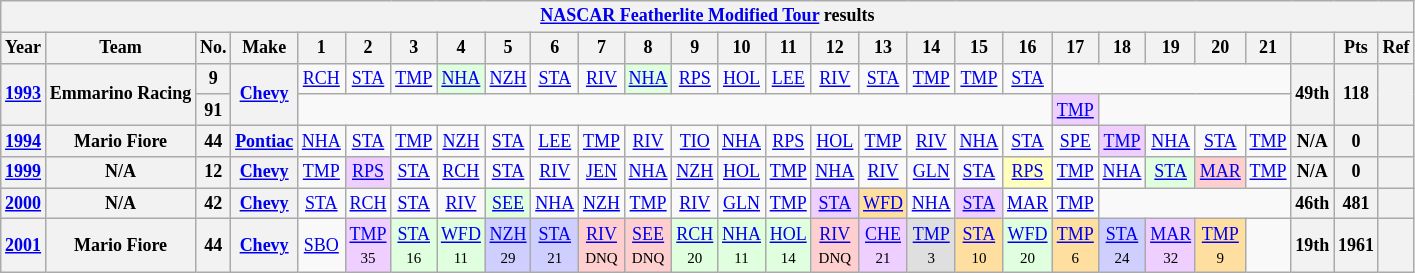<table class="wikitable" style="text-align:center; font-size:75%">
<tr>
<th colspan=38><a href='#'>NASCAR Featherlite Modified Tour</a> results</th>
</tr>
<tr>
<th>Year</th>
<th>Team</th>
<th>No.</th>
<th>Make</th>
<th>1</th>
<th>2</th>
<th>3</th>
<th>4</th>
<th>5</th>
<th>6</th>
<th>7</th>
<th>8</th>
<th>9</th>
<th>10</th>
<th>11</th>
<th>12</th>
<th>13</th>
<th>14</th>
<th>15</th>
<th>16</th>
<th>17</th>
<th>18</th>
<th>19</th>
<th>20</th>
<th>21</th>
<th></th>
<th>Pts</th>
<th>Ref</th>
</tr>
<tr>
<th rowspan=2><a href='#'>1993</a></th>
<th rowspan=2>Emmarino Racing</th>
<th>9</th>
<th rowspan=2><a href='#'>Chevy</a></th>
<td><a href='#'>RCH</a></td>
<td><a href='#'>STA</a></td>
<td><a href='#'>TMP</a></td>
<td style="background:#DFFFDF;"><a href='#'>NHA</a><br></td>
<td><a href='#'>NZH</a></td>
<td><a href='#'>STA</a></td>
<td><a href='#'>RIV</a></td>
<td style="background:#DFFFDF;"><a href='#'>NHA</a><br></td>
<td><a href='#'>RPS</a></td>
<td><a href='#'>HOL</a></td>
<td><a href='#'>LEE</a></td>
<td><a href='#'>RIV</a></td>
<td><a href='#'>STA</a></td>
<td><a href='#'>TMP</a></td>
<td><a href='#'>TMP</a></td>
<td><a href='#'>STA</a></td>
<td colspan=5></td>
<th rowspan=2>49th</th>
<th rowspan=2>118</th>
<th rowspan=2></th>
</tr>
<tr>
<th>91</th>
<td colspan=16></td>
<td style="background:#EFCFFF;"><a href='#'>TMP</a><br></td>
<td colspan=4></td>
</tr>
<tr>
<th><a href='#'>1994</a></th>
<th>Mario Fiore</th>
<th>44</th>
<th><a href='#'>Pontiac</a></th>
<td><a href='#'>NHA</a></td>
<td><a href='#'>STA</a></td>
<td><a href='#'>TMP</a></td>
<td><a href='#'>NZH</a></td>
<td><a href='#'>STA</a></td>
<td><a href='#'>LEE</a></td>
<td><a href='#'>TMP</a></td>
<td><a href='#'>RIV</a></td>
<td><a href='#'>TIO</a></td>
<td><a href='#'>NHA</a></td>
<td><a href='#'>RPS</a></td>
<td><a href='#'>HOL</a></td>
<td><a href='#'>TMP</a></td>
<td><a href='#'>RIV</a></td>
<td><a href='#'>NHA</a></td>
<td><a href='#'>STA</a></td>
<td><a href='#'>SPE</a></td>
<td style="background:#EFCFFF;"><a href='#'>TMP</a><br></td>
<td><a href='#'>NHA</a></td>
<td><a href='#'>STA</a></td>
<td><a href='#'>TMP</a></td>
<th>N/A</th>
<th>0</th>
<th></th>
</tr>
<tr>
<th><a href='#'>1999</a></th>
<th>N/A</th>
<th>12</th>
<th><a href='#'>Chevy</a></th>
<td><a href='#'>TMP</a></td>
<td style="background:#EFCFFF;"><a href='#'>RPS</a><br></td>
<td><a href='#'>STA</a></td>
<td><a href='#'>RCH</a></td>
<td><a href='#'>STA</a></td>
<td><a href='#'>RIV</a></td>
<td><a href='#'>JEN</a></td>
<td><a href='#'>NHA</a></td>
<td><a href='#'>NZH</a></td>
<td><a href='#'>HOL</a></td>
<td><a href='#'>TMP</a></td>
<td><a href='#'>NHA</a></td>
<td><a href='#'>RIV</a></td>
<td><a href='#'>GLN</a></td>
<td><a href='#'>STA</a></td>
<td style="background:#FFFFBF;"><a href='#'>RPS</a><br></td>
<td><a href='#'>TMP</a></td>
<td><a href='#'>NHA</a></td>
<td style="background:#DFFFDF;"><a href='#'>STA</a><br></td>
<td style="background:#FFCFCF;"><a href='#'>MAR</a><br></td>
<td><a href='#'>TMP</a></td>
<th>N/A</th>
<th>0</th>
<th></th>
</tr>
<tr>
<th><a href='#'>2000</a></th>
<th>N/A</th>
<th>42</th>
<th><a href='#'>Chevy</a></th>
<td><a href='#'>STA</a></td>
<td><a href='#'>RCH</a></td>
<td><a href='#'>STA</a></td>
<td><a href='#'>RIV</a></td>
<td style="background:#DFFFDF;"><a href='#'>SEE</a><br></td>
<td><a href='#'>NHA</a></td>
<td><a href='#'>NZH</a></td>
<td><a href='#'>TMP</a></td>
<td><a href='#'>RIV</a></td>
<td><a href='#'>GLN</a></td>
<td><a href='#'>TMP</a></td>
<td style="background:#EFCFFF;"><a href='#'>STA</a><br></td>
<td style="background:#FFDF9F;"><a href='#'>WFD</a><br></td>
<td><a href='#'>NHA</a></td>
<td style="background:#EFCFFF;"><a href='#'>STA</a><br></td>
<td><a href='#'>MAR</a></td>
<td><a href='#'>TMP</a></td>
<td colspan=4></td>
<th>46th</th>
<th>481</th>
<th></th>
</tr>
<tr>
<th><a href='#'>2001</a></th>
<th>Mario Fiore</th>
<th>44</th>
<th><a href='#'>Chevy</a></th>
<td><a href='#'>SBO</a></td>
<td style="background:#EFCFFF;"><a href='#'>TMP</a><br><small>35</small></td>
<td style="background:#DFFFDF;"><a href='#'>STA</a><br><small>16</small></td>
<td style="background:#DFFFDF;"><a href='#'>WFD</a><br><small>11</small></td>
<td style="background:#CFCFFF;"><a href='#'>NZH</a><br><small>29</small></td>
<td style="background:#CFCFFF;"><a href='#'>STA</a><br><small>21</small></td>
<td style="background:#FFCFCF;"><a href='#'>RIV</a><br><small>DNQ</small></td>
<td style="background:#FFCFCF;"><a href='#'>SEE</a><br><small>DNQ</small></td>
<td style="background:#DFFFDF;"><a href='#'>RCH</a><br><small>20</small></td>
<td style="background:#DFFFDF;"><a href='#'>NHA</a><br><small>11</small></td>
<td style="background:#DFFFDF;"><a href='#'>HOL</a><br><small>14</small></td>
<td style="background:#FFCFCF;"><a href='#'>RIV</a><br><small>DNQ</small></td>
<td style="background:#EFCFFF;"><a href='#'>CHE</a><br><small>21</small></td>
<td style="background:#DFDFDF;"><a href='#'>TMP</a><br><small>3</small></td>
<td style="background:#FFDF9F;"><a href='#'>STA</a><br><small>10</small></td>
<td style="background:#DFFFDF;"><a href='#'>WFD</a><br><small>20</small></td>
<td style="background:#FFDF9F;"><a href='#'>TMP</a><br><small>6</small></td>
<td style="background:#CFCFFF;"><a href='#'>STA</a><br><small>24</small></td>
<td style="background:#EFCFFF;"><a href='#'>MAR</a><br><small>32</small></td>
<td style="background:#FFDF9F;"><a href='#'>TMP</a><br><small>9</small></td>
<td></td>
<th>19th</th>
<th>1961</th>
<th></th>
</tr>
</table>
